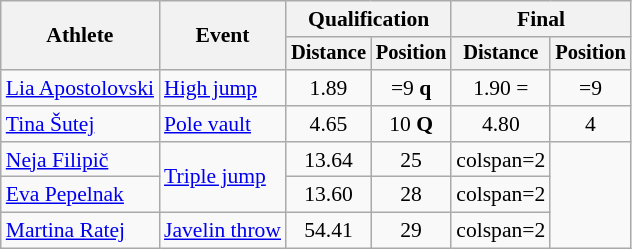<table class=wikitable style=font-size:90%>
<tr>
<th rowspan=2>Athlete</th>
<th rowspan=2>Event</th>
<th colspan=2>Qualification</th>
<th colspan=2>Final</th>
</tr>
<tr style=font-size:95%>
<th>Distance</th>
<th>Position</th>
<th>Distance</th>
<th>Position</th>
</tr>
<tr align=center>
<td align=left><a href='#'>Lia Apostolovski</a></td>
<td align=left><a href='#'>High jump</a></td>
<td>1.89</td>
<td>=9 <strong>q</strong></td>
<td>1.90 =</td>
<td>=9</td>
</tr>
<tr align=center>
<td align=left><a href='#'>Tina Šutej</a></td>
<td align=left><a href='#'>Pole vault</a></td>
<td>4.65</td>
<td>10 <strong>Q</strong></td>
<td>4.80 </td>
<td>4</td>
</tr>
<tr align=center>
<td align=left><a href='#'>Neja Filipič</a></td>
<td align=left rowspan=2><a href='#'>Triple jump</a></td>
<td>13.64</td>
<td>25</td>
<td>colspan=2 </td>
</tr>
<tr align=center>
<td align=left><a href='#'>Eva Pepelnak</a></td>
<td>13.60</td>
<td>28</td>
<td>colspan=2 </td>
</tr>
<tr align=center>
<td align=left><a href='#'>Martina Ratej</a></td>
<td align=left><a href='#'>Javelin throw</a></td>
<td>54.41</td>
<td>29</td>
<td>colspan=2 </td>
</tr>
</table>
